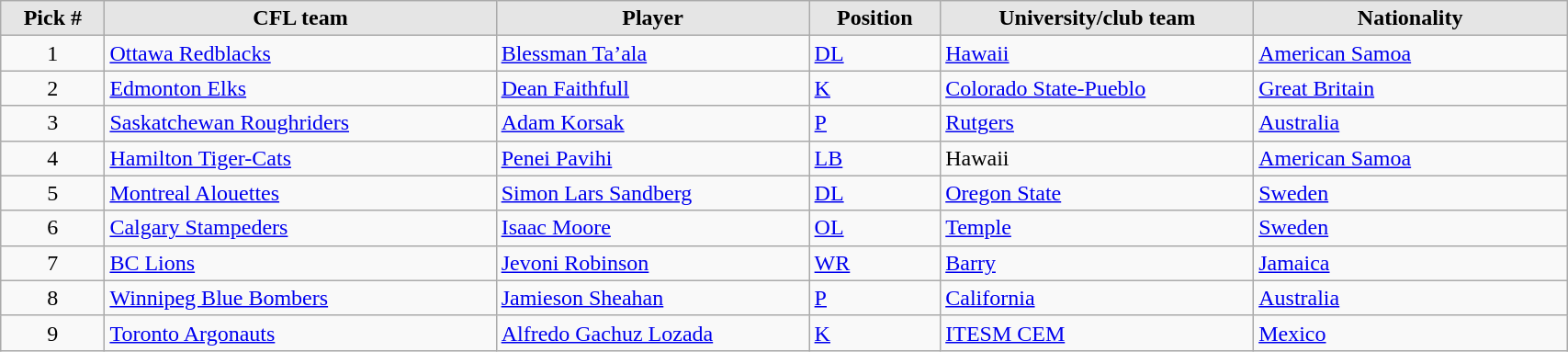<table class="wikitable" style="width: 90%">
<tr>
<th style="background:#E5E5E5;">Pick #</th>
<th width=25% style="background:#E5E5E5;">CFL team</th>
<th width=20% style="background:#E5E5E5;">Player</th>
<th style="background:#E5E5E5;">Position</th>
<th width=20% style="background:#E5E5E5;">University/club team</th>
<th width=20% style="background:#E5E5E5;">Nationality</th>
</tr>
<tr>
<td align=center>1</td>
<td><a href='#'>Ottawa Redblacks</a></td>
<td><a href='#'>Blessman Ta’ala</a></td>
<td><a href='#'>DL</a></td>
<td><a href='#'>Hawaii</a></td>
<td> <a href='#'>American Samoa</a></td>
</tr>
<tr>
<td align=center>2</td>
<td><a href='#'>Edmonton Elks</a></td>
<td><a href='#'>Dean Faithfull</a></td>
<td><a href='#'>K</a></td>
<td><a href='#'>Colorado State-Pueblo</a></td>
<td> <a href='#'>Great Britain</a></td>
</tr>
<tr>
<td align=center>3</td>
<td><a href='#'>Saskatchewan Roughriders</a></td>
<td><a href='#'>Adam Korsak</a></td>
<td><a href='#'>P</a></td>
<td><a href='#'>Rutgers</a></td>
<td> <a href='#'>Australia</a></td>
</tr>
<tr>
<td align=center>4</td>
<td><a href='#'>Hamilton Tiger-Cats</a></td>
<td><a href='#'>Penei Pavihi</a></td>
<td><a href='#'>LB</a></td>
<td>Hawaii</td>
<td> <a href='#'>American Samoa</a></td>
</tr>
<tr>
<td align=center>5</td>
<td><a href='#'>Montreal Alouettes</a></td>
<td><a href='#'>Simon Lars Sandberg</a></td>
<td><a href='#'>DL</a></td>
<td><a href='#'>Oregon State</a></td>
<td> <a href='#'>Sweden</a></td>
</tr>
<tr>
<td align=center>6</td>
<td><a href='#'>Calgary Stampeders</a></td>
<td><a href='#'>Isaac Moore</a></td>
<td><a href='#'>OL</a></td>
<td><a href='#'>Temple</a></td>
<td> <a href='#'>Sweden</a></td>
</tr>
<tr>
<td align=center>7</td>
<td><a href='#'>BC Lions</a></td>
<td><a href='#'>Jevoni Robinson</a></td>
<td><a href='#'>WR</a></td>
<td><a href='#'>Barry</a></td>
<td> <a href='#'>Jamaica</a></td>
</tr>
<tr>
<td align=center>8</td>
<td><a href='#'>Winnipeg Blue Bombers</a></td>
<td><a href='#'>Jamieson Sheahan</a></td>
<td><a href='#'>P</a></td>
<td><a href='#'>California</a></td>
<td> <a href='#'>Australia</a></td>
</tr>
<tr>
<td align=center>9</td>
<td><a href='#'>Toronto Argonauts</a></td>
<td><a href='#'>Alfredo Gachuz Lozada</a></td>
<td><a href='#'>K</a></td>
<td><a href='#'>ITESM CEM</a></td>
<td> <a href='#'>Mexico</a></td>
</tr>
</table>
